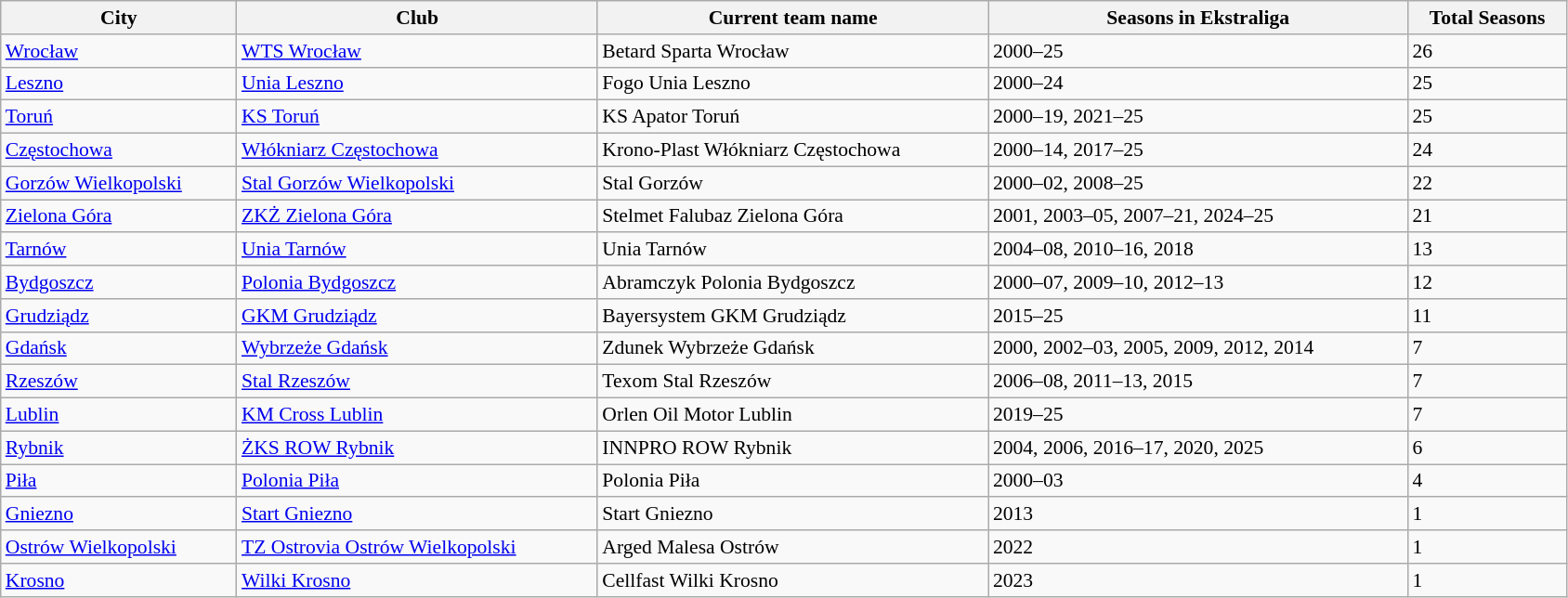<table class=wikitable width="89%" style="font-size: 90%;">
<tr>
<th>City</th>
<th>Club</th>
<th>Current team name</th>
<th>Seasons in Ekstraliga</th>
<th>Total Seasons</th>
</tr>
<tr>
<td><a href='#'>Wrocław</a></td>
<td><a href='#'>WTS Wrocław</a></td>
<td>Betard Sparta Wrocław</td>
<td>2000–25</td>
<td>26</td>
</tr>
<tr>
<td><a href='#'>Leszno</a></td>
<td><a href='#'>Unia Leszno</a></td>
<td>Fogo Unia Leszno</td>
<td>2000–24</td>
<td>25</td>
</tr>
<tr>
<td><a href='#'>Toruń</a></td>
<td><a href='#'>KS Toruń</a></td>
<td>KS Apator Toruń</td>
<td>2000–19, 2021–25</td>
<td>25</td>
</tr>
<tr>
<td><a href='#'>Częstochowa</a></td>
<td><a href='#'>Włókniarz Częstochowa</a></td>
<td>Krono-Plast Włókniarz Częstochowa</td>
<td>2000–14, 2017–25</td>
<td>24</td>
</tr>
<tr>
<td><a href='#'>Gorzów Wielkopolski</a></td>
<td><a href='#'>Stal Gorzów Wielkopolski</a></td>
<td>Stal Gorzów</td>
<td>2000–02, 2008–25</td>
<td>22</td>
</tr>
<tr>
<td><a href='#'>Zielona Góra</a></td>
<td><a href='#'>ZKŻ Zielona Góra</a></td>
<td>Stelmet Falubaz Zielona Góra</td>
<td>2001, 2003–05, 2007–21, 2024–25</td>
<td>21</td>
</tr>
<tr>
<td><a href='#'>Tarnów</a></td>
<td><a href='#'>Unia Tarnów</a></td>
<td>Unia Tarnów</td>
<td>2004–08, 2010–16, 2018</td>
<td>13</td>
</tr>
<tr>
<td><a href='#'>Bydgoszcz</a></td>
<td><a href='#'>Polonia Bydgoszcz</a></td>
<td>Abramczyk Polonia Bydgoszcz</td>
<td>2000–07, 2009–10, 2012–13</td>
<td>12</td>
</tr>
<tr>
<td><a href='#'>Grudziądz</a></td>
<td><a href='#'>GKM Grudziądz</a></td>
<td>Bayersystem GKM Grudziądz</td>
<td>2015–25</td>
<td>11</td>
</tr>
<tr>
<td><a href='#'>Gdańsk</a></td>
<td><a href='#'>Wybrzeże Gdańsk</a></td>
<td>Zdunek Wybrzeże Gdańsk</td>
<td>2000, 2002–03, 2005, 2009, 2012, 2014</td>
<td>7</td>
</tr>
<tr>
<td><a href='#'>Rzeszów</a></td>
<td><a href='#'>Stal Rzeszów</a></td>
<td>Texom Stal Rzeszów</td>
<td>2006–08, 2011–13, 2015</td>
<td>7</td>
</tr>
<tr>
<td><a href='#'>Lublin</a></td>
<td><a href='#'>KM Cross Lublin</a></td>
<td>Orlen Oil Motor Lublin</td>
<td>2019–25</td>
<td>7</td>
</tr>
<tr>
<td><a href='#'>Rybnik</a></td>
<td><a href='#'>ŻKS ROW Rybnik</a></td>
<td>INNPRO ROW Rybnik</td>
<td>2004, 2006, 2016–17, 2020, 2025</td>
<td>6</td>
</tr>
<tr>
<td><a href='#'>Piła</a></td>
<td><a href='#'>Polonia Piła</a></td>
<td>Polonia Piła</td>
<td>2000–03</td>
<td>4</td>
</tr>
<tr>
<td><a href='#'>Gniezno</a></td>
<td><a href='#'>Start Gniezno</a></td>
<td>Start Gniezno</td>
<td>2013</td>
<td>1</td>
</tr>
<tr>
<td><a href='#'>Ostrów Wielkopolski</a></td>
<td><a href='#'>TZ Ostrovia Ostrów Wielkopolski</a></td>
<td>Arged Malesa Ostrów</td>
<td>2022</td>
<td>1</td>
</tr>
<tr>
<td><a href='#'>Krosno</a></td>
<td><a href='#'>Wilki Krosno</a></td>
<td>Cellfast Wilki Krosno</td>
<td>2023</td>
<td>1</td>
</tr>
</table>
